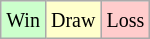<table class="wikitable">
<tr>
<td style="background-color: #CCFFCC;"><small>Win</small></td>
<td style="background-color: #FFFFCC;"><small>Draw</small></td>
<td style="background-color: #FFCCCC;"><small>Loss</small></td>
</tr>
</table>
